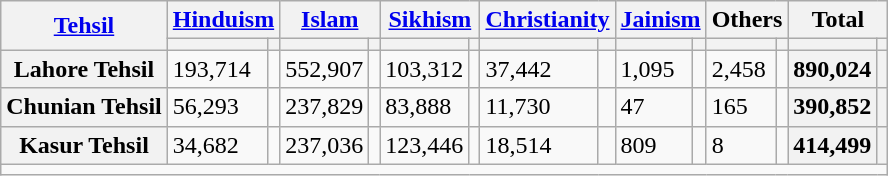<table class="wikitable sortable">
<tr>
<th rowspan="2"><a href='#'>Tehsil</a></th>
<th colspan="2"><a href='#'>Hinduism</a> </th>
<th colspan="2"><a href='#'>Islam</a> </th>
<th colspan="2"><a href='#'>Sikhism</a> </th>
<th colspan="2"><a href='#'>Christianity</a> </th>
<th colspan="2"><a href='#'>Jainism</a> </th>
<th colspan="2">Others</th>
<th colspan="2">Total</th>
</tr>
<tr>
<th><a href='#'></a></th>
<th></th>
<th></th>
<th></th>
<th></th>
<th></th>
<th></th>
<th></th>
<th></th>
<th></th>
<th></th>
<th></th>
<th></th>
<th></th>
</tr>
<tr>
<th>Lahore Tehsil</th>
<td>193,714</td>
<td></td>
<td>552,907</td>
<td></td>
<td>103,312</td>
<td></td>
<td>37,442</td>
<td></td>
<td>1,095</td>
<td></td>
<td>2,458</td>
<td></td>
<th>890,024</th>
<th></th>
</tr>
<tr>
<th>Chunian Tehsil</th>
<td>56,293</td>
<td></td>
<td>237,829</td>
<td></td>
<td>83,888</td>
<td></td>
<td>11,730</td>
<td></td>
<td>47</td>
<td></td>
<td>165</td>
<td></td>
<th>390,852</th>
<th></th>
</tr>
<tr>
<th>Kasur Tehsil</th>
<td>34,682</td>
<td></td>
<td>237,036</td>
<td></td>
<td>123,446</td>
<td></td>
<td>18,514</td>
<td></td>
<td>809</td>
<td></td>
<td>8</td>
<td></td>
<th>414,499</th>
<th></th>
</tr>
<tr class="sortbottom">
<td colspan="15"></td>
</tr>
</table>
